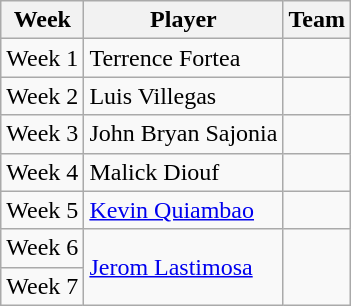<table class="wikitable">
<tr>
<th>Week</th>
<th>Player</th>
<th>Team</th>
</tr>
<tr>
<td>Week 1</td>
<td> Terrence Fortea</td>
<td></td>
</tr>
<tr>
<td>Week 2</td>
<td> Luis Villegas</td>
<td></td>
</tr>
<tr>
<td>Week 3</td>
<td> John Bryan Sajonia</td>
<td></td>
</tr>
<tr>
<td>Week 4</td>
<td> Malick Diouf</td>
<td></td>
</tr>
<tr>
<td>Week 5</td>
<td> <a href='#'>Kevin Quiambao</a></td>
<td></td>
</tr>
<tr>
<td>Week 6</td>
<td rowspan="2"> <a href='#'>Jerom Lastimosa</a></td>
<td rowspan="2"></td>
</tr>
<tr>
<td>Week 7</td>
</tr>
</table>
